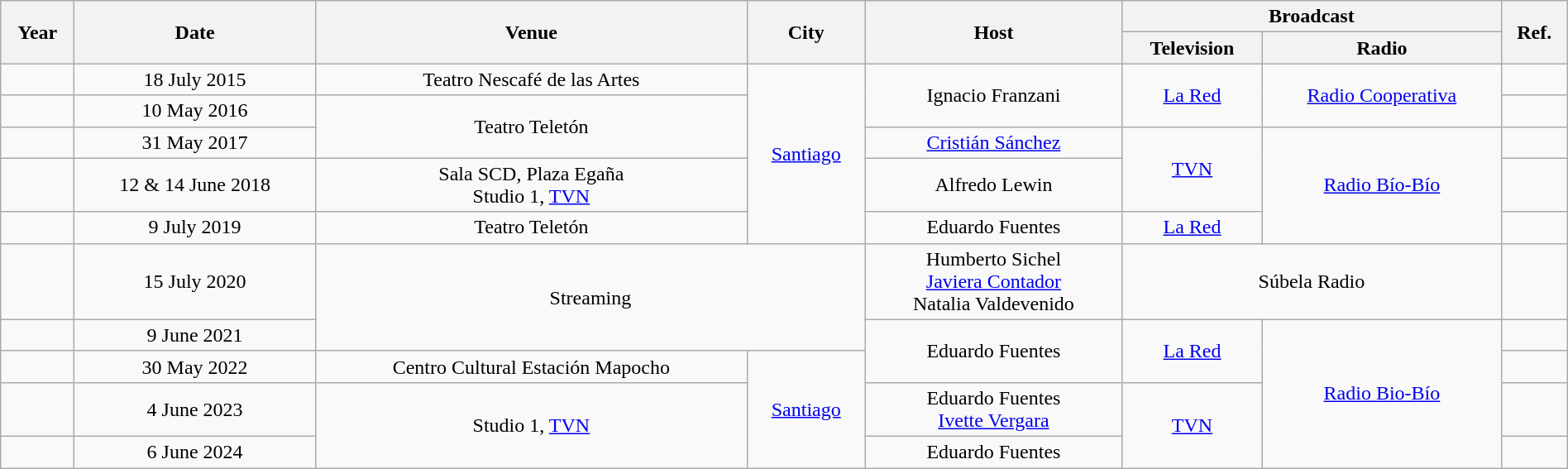<table class="wikitable" border="1" style="width:100%">
<tr>
<th rowspan="2">Year</th>
<th rowspan="2">Date</th>
<th rowspan="2">Venue</th>
<th rowspan="2">City</th>
<th rowspan="2">Host</th>
<th colspan="2">Broadcast</th>
<th rowspan="2">Ref.</th>
</tr>
<tr>
<th>Television</th>
<th>Radio</th>
</tr>
<tr>
<td style="text-align:center;"></td>
<td style="text-align:center;">18 July 2015</td>
<td style="text-align:center;">Teatro Nescafé de las Artes</td>
<td style="text-align:center;" rowspan="5"><a href='#'>Santiago</a></td>
<td rowspan="2" style="text-align:center;"> Ignacio Franzani</td>
<td rowspan="2" style="text-align:center;"><a href='#'>La Red</a></td>
<td rowspan="2" style="text-align:center;"><a href='#'>Radio Cooperativa</a></td>
<td style="text-align:center;"></td>
</tr>
<tr>
<td style="text-align:center;"></td>
<td style="text-align:center;">10 May 2016</td>
<td rowspan="2" style="text-align:center;">Teatro Teletón</td>
<td style="text-align:center;"></td>
</tr>
<tr>
<td style="text-align:center;"></td>
<td style="text-align:center;">31 May 2017</td>
<td style="text-align:center;"> <a href='#'>Cristián Sánchez</a></td>
<td rowspan="2" style="text-align:center;"><a href='#'>TVN</a></td>
<td rowspan="3" style="text-align:center;"><a href='#'>Radio Bío-Bío</a></td>
<td style="text-align:center;"></td>
</tr>
<tr>
<td style="text-align:center;"></td>
<td style="text-align:center;">12 & 14 June 2018</td>
<td style="text-align:center;">Sala SCD, Plaza Egaña<br>Studio 1, <a href='#'>TVN</a></td>
<td style="text-align:center;"> Alfredo Lewin</td>
<td style="text-align:center;"></td>
</tr>
<tr>
<td style="text-align:center;"></td>
<td style="text-align:center;">9 July 2019</td>
<td style="text-align:center;">Teatro Teletón</td>
<td style="text-align:center;"> Eduardo Fuentes</td>
<td style="text-align:center;"><a href='#'>La Red</a></td>
<td style="text-align:center;"></td>
</tr>
<tr>
<td style="text-align:center;"></td>
<td style="text-align:center;">15 July 2020</td>
<td rowspan="2" style="text-align:center;" colspan="2">Streaming</td>
<td style="text-align:center;"> Humberto Sichel<br> <a href='#'>Javiera Contador</a><br> Natalia Valdevenido</td>
<td style="text-align:center;" colspan="2">Súbela Radio</td>
<td style="text-align:center;"></td>
</tr>
<tr>
<td style="text-align:center;"></td>
<td style="text-align:center;">9 June 2021</td>
<td style="text-align:center;" rowspan="2"> Eduardo Fuentes</td>
<td style="text-align:center;" rowspan="2"><a href='#'>La Red</a></td>
<td style="text-align:center;" rowspan="4"><a href='#'>Radio Bio-Bío</a></td>
<td style="text-align:center;"></td>
</tr>
<tr>
<td style="text-align:center;"></td>
<td style="text-align:center;">30 May 2022</td>
<td style="text-align:center;">Centro Cultural Estación Mapocho</td>
<td style="text-align:center;" rowspan="3"><a href='#'>Santiago</a></td>
<td style="text-align:center;"></td>
</tr>
<tr>
<td style="text-align:center;"></td>
<td style="text-align:center;">4 June 2023</td>
<td rowspan="2" style="text-align:center;">Studio 1, <a href='#'>TVN</a></td>
<td style="text-align:center;"> Eduardo Fuentes<br> <a href='#'>Ivette Vergara</a></td>
<td rowspan="2" style="text-align:center;"><a href='#'>TVN</a></td>
<td style="text-align:center;"></td>
</tr>
<tr>
<td style="text-align:center;"></td>
<td style="text-align:center;">6 June 2024</td>
<td style="text-align:center;"> Eduardo Fuentes</td>
<td style="text-align:center;"></td>
</tr>
</table>
